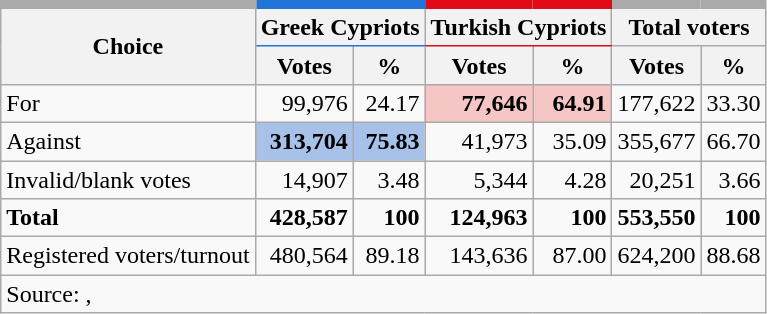<table class=wikitable style=text-align:right>
<tr>
<th rowspan=2 style="border-top-width:6px;">Choice</th>
<th colspan=2 style="border-top:solid 6px #2175d8; border-bottom-color:#2175d8">Greek Cypriots</th>
<th colspan=2 style="border-top:solid 6px #e30a17; border-bottom-color:#e30a17">Turkish Cypriots</th>
<th colspan=2 style="border-top-width:6px">Total voters</th>
</tr>
<tr>
<th>Votes</th>
<th>%</th>
<th>Votes</th>
<th>%</th>
<th>Votes</th>
<th>%</th>
</tr>
<tr>
<td align=left>For</td>
<td>99,976</td>
<td>24.17</td>
<td style="background-color:#f5c6c4; font-weight:bold">77,646</td>
<td style="background-color:#f5c6c4; font-weight:bold">64.91</td>
<td>177,622</td>
<td>33.30</td>
</tr>
<tr>
<td align=left>Against</td>
<td style="background-color:#a7c1e8; font-weight:bold">313,704</td>
<td style="background-color:#a7c1e8; font-weight:bold">75.83</td>
<td>41,973</td>
<td>35.09</td>
<td>355,677</td>
<td>66.70</td>
</tr>
<tr>
<td align=left>Invalid/blank votes</td>
<td>14,907</td>
<td>3.48</td>
<td>5,344</td>
<td>4.28</td>
<td>20,251</td>
<td>3.66</td>
</tr>
<tr>
<td align=left><strong>Total</strong></td>
<td><strong>428,587</strong></td>
<td><strong>100</strong></td>
<td><strong>124,963</strong></td>
<td><strong>100</strong></td>
<td><strong>553,550</strong></td>
<td><strong>100</strong></td>
</tr>
<tr>
<td align=left>Registered voters/turnout</td>
<td>480,564</td>
<td>89.18</td>
<td>143,636</td>
<td>87.00</td>
<td>624,200</td>
<td>88.68</td>
</tr>
<tr>
<td align=left colspan=7>Source: , </td>
</tr>
</table>
